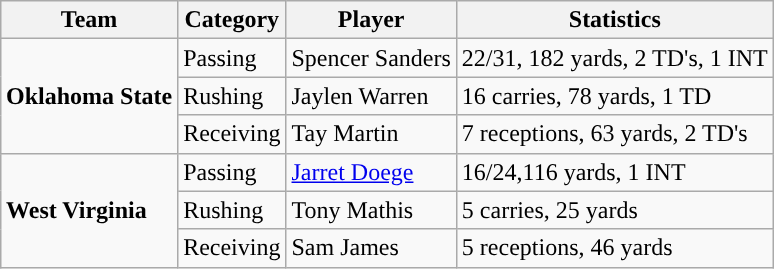<table class="wikitable" style="float: right;">
<tr>
<th>Team</th>
<th>Category</th>
<th>Player</th>
<th>Statistics</th>
</tr>
<tr>
<td rowspan=3><strong>Oklahoma State</strong></td>
<td>Passing</td>
<td>Spencer Sanders</td>
<td>22/31, 182 yards, 2 TD's, 1 INT</td>
</tr>
<tr>
<td>Rushing</td>
<td>Jaylen Warren</td>
<td>16 carries, 78 yards, 1 TD</td>
</tr>
<tr>
<td>Receiving</td>
<td>Tay Martin</td>
<td>7 receptions, 63 yards, 2 TD's</td>
</tr>
<tr>
<td rowspan=3><strong>West Virginia</strong></td>
<td>Passing</td>
<td><a href='#'>Jarret Doege</a></td>
<td>16/24,116 yards, 1 INT</td>
</tr>
<tr>
<td>Rushing</td>
<td>Tony Mathis</td>
<td>5 carries, 25 yards</td>
</tr>
<tr>
<td>Receiving</td>
<td>Sam James</td>
<td>5 receptions, 46 yards</td>
</tr>
</table>
